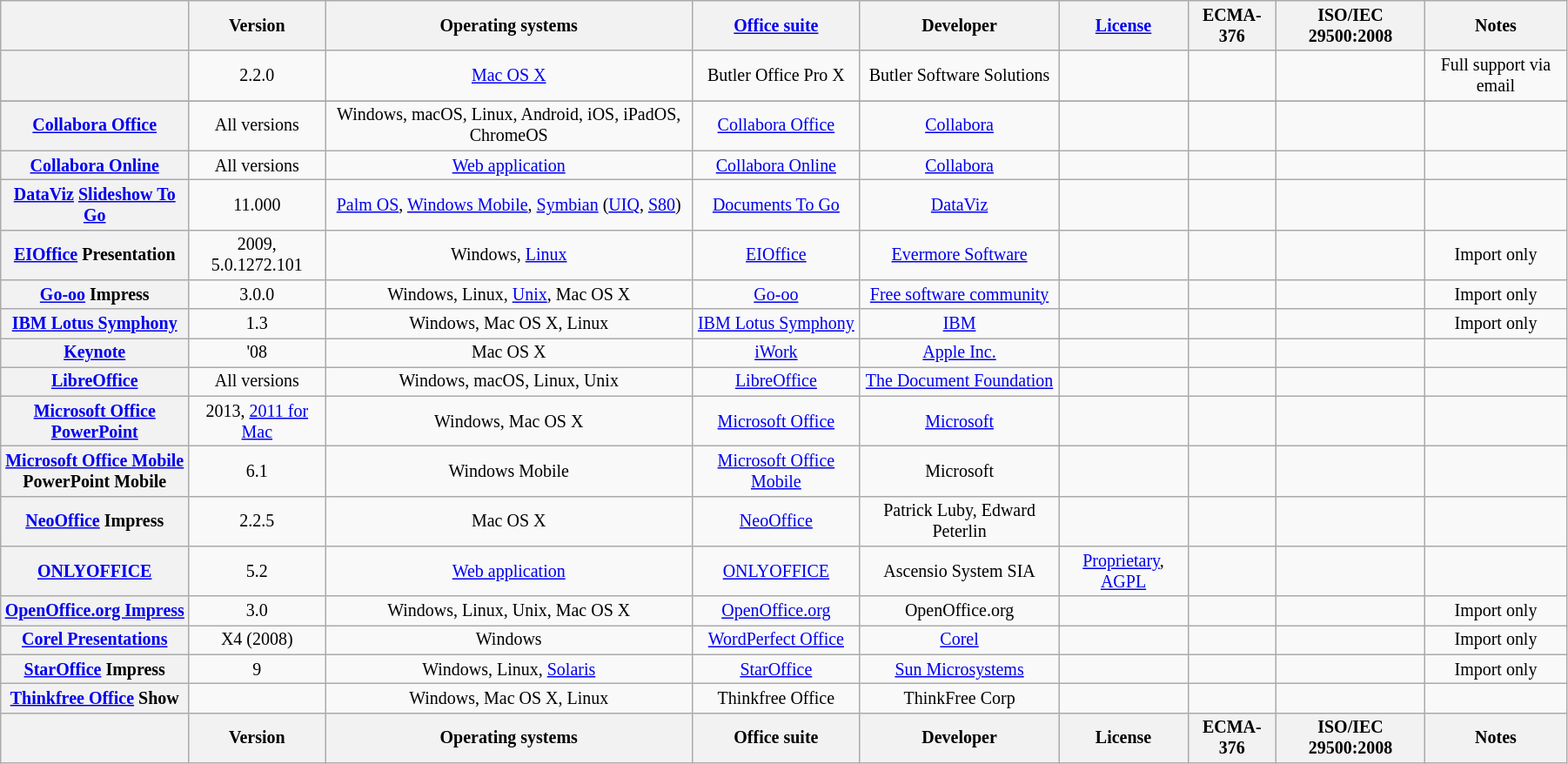<table class="sortable wikitable" style="text-align: center; width: 95%; font-size: smaller">
<tr>
<th style="width: 12%"></th>
<th>Version</th>
<th>Operating systems</th>
<th><a href='#'>Office suite</a></th>
<th>Developer</th>
<th><a href='#'>License</a></th>
<th>ECMA-376</th>
<th>ISO/IEC 29500:2008</th>
<th>Notes</th>
</tr>
<tr>
<th></th>
<td>2.2.0</td>
<td><a href='#'>Mac OS X</a></td>
<td>Butler Office Pro X</td>
<td>Butler Software Solutions</td>
<td></td>
<td></td>
<td></td>
<td>Full support via email</td>
</tr>
<tr>
</tr>
<tr>
<th><a href='#'>Collabora Office</a></th>
<td>All versions</td>
<td>Windows, macOS, Linux, Android, iOS, iPadOS, ChromeOS</td>
<td><a href='#'>Collabora Office</a></td>
<td><a href='#'>Collabora</a></td>
<td></td>
<td></td>
<td></td>
<td></td>
</tr>
<tr>
<th><a href='#'>Collabora Online</a></th>
<td>All versions</td>
<td><a href='#'>Web application</a></td>
<td><a href='#'>Collabora Online</a></td>
<td><a href='#'>Collabora</a></td>
<td></td>
<td></td>
<td></td>
<td></td>
</tr>
<tr>
<th><a href='#'>DataViz</a> <a href='#'>Slideshow To Go</a></th>
<td>11.000</td>
<td><a href='#'>Palm OS</a>, <a href='#'>Windows Mobile</a>, <a href='#'>Symbian</a> (<a href='#'>UIQ</a>, <a href='#'>S80</a>)</td>
<td><a href='#'>Documents To Go</a></td>
<td><a href='#'>DataViz</a></td>
<td></td>
<td></td>
<td></td>
<td></td>
</tr>
<tr>
<th><a href='#'>EIOffice</a> Presentation</th>
<td>2009, 5.0.1272.101</td>
<td>Windows, <a href='#'>Linux</a></td>
<td><a href='#'>EIOffice</a></td>
<td><a href='#'>Evermore Software</a></td>
<td></td>
<td></td>
<td></td>
<td>Import only</td>
</tr>
<tr>
<th><a href='#'>Go-oo</a> Impress</th>
<td>3.0.0</td>
<td>Windows, Linux, <a href='#'>Unix</a>, Mac OS X</td>
<td><a href='#'>Go-oo</a></td>
<td><a href='#'>Free software community</a></td>
<td></td>
<td></td>
<td></td>
<td>Import only</td>
</tr>
<tr>
<th><a href='#'>IBM Lotus Symphony</a></th>
<td>1.3</td>
<td>Windows, Mac OS X, Linux</td>
<td><a href='#'>IBM Lotus Symphony</a></td>
<td><a href='#'>IBM</a></td>
<td></td>
<td></td>
<td></td>
<td>Import only</td>
</tr>
<tr>
<th><a href='#'>Keynote</a></th>
<td>'08</td>
<td>Mac OS X</td>
<td><a href='#'>iWork</a></td>
<td><a href='#'>Apple Inc.</a></td>
<td></td>
<td></td>
<td></td>
<td></td>
</tr>
<tr>
<th><a href='#'>LibreOffice</a></th>
<td>All versions</td>
<td>Windows, macOS, Linux, Unix</td>
<td><a href='#'>LibreOffice</a></td>
<td><a href='#'>The Document Foundation</a></td>
<td></td>
<td></td>
<td></td>
<td></td>
</tr>
<tr>
<th><a href='#'>Microsoft Office PowerPoint</a></th>
<td>2013, <a href='#'>2011 for Mac</a></td>
<td>Windows, Mac OS X</td>
<td><a href='#'>Microsoft Office</a></td>
<td><a href='#'>Microsoft</a></td>
<td></td>
<td></td>
<td></td>
<td></td>
</tr>
<tr>
<th><a href='#'>Microsoft Office Mobile</a> PowerPoint Mobile</th>
<td>6.1</td>
<td>Windows Mobile</td>
<td><a href='#'>Microsoft Office Mobile</a></td>
<td>Microsoft</td>
<td></td>
<td></td>
<td></td>
<td></td>
</tr>
<tr>
<th><a href='#'>NeoOffice</a> Impress</th>
<td>2.2.5</td>
<td>Mac OS X</td>
<td><a href='#'>NeoOffice</a></td>
<td>Patrick Luby, Edward Peterlin</td>
<td></td>
<td></td>
<td></td>
<td></td>
</tr>
<tr>
<th><a href='#'>ONLYOFFICE</a></th>
<td>5.2</td>
<td><a href='#'>Web application</a></td>
<td><a href='#'>ONLYOFFICE</a></td>
<td>Ascensio System SIA</td>
<td><a href='#'>Proprietary</a>, <a href='#'>AGPL</a></td>
<td></td>
<td></td>
<td></td>
</tr>
<tr>
<th><a href='#'>OpenOffice.org Impress</a></th>
<td>3.0</td>
<td>Windows, Linux, Unix, Mac OS X</td>
<td><a href='#'>OpenOffice.org</a></td>
<td>OpenOffice.org</td>
<td></td>
<td></td>
<td></td>
<td>Import only</td>
</tr>
<tr>
<th><a href='#'>Corel Presentations</a></th>
<td>X4 (2008)</td>
<td>Windows</td>
<td><a href='#'>WordPerfect Office</a></td>
<td><a href='#'>Corel</a></td>
<td></td>
<td></td>
<td></td>
<td>Import only</td>
</tr>
<tr>
<th><a href='#'>StarOffice</a> Impress</th>
<td>9</td>
<td>Windows, Linux, <a href='#'>Solaris</a></td>
<td><a href='#'>StarOffice</a></td>
<td><a href='#'>Sun Microsystems</a></td>
<td></td>
<td></td>
<td></td>
<td>Import only</td>
</tr>
<tr>
<th><a href='#'>Thinkfree Office</a> Show</th>
<td></td>
<td>Windows, Mac OS X, Linux</td>
<td>Thinkfree Office</td>
<td>ThinkFree Corp</td>
<td></td>
<td></td>
<td></td>
<td></td>
</tr>
<tr class="sortbottom">
<th></th>
<th>Version</th>
<th>Operating systems</th>
<th>Office suite</th>
<th>Developer</th>
<th>License</th>
<th>ECMA-376</th>
<th>ISO/IEC 29500:2008</th>
<th>Notes</th>
</tr>
</table>
